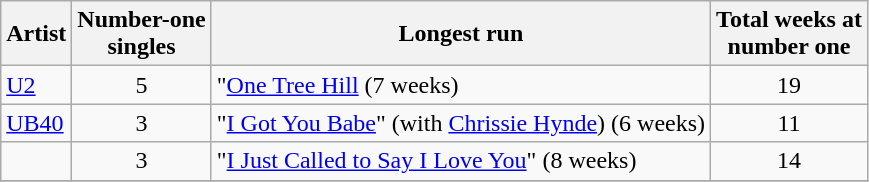<table class="wikitable sortable">
<tr>
<th>Artist</th>
<th>Number-one<br>singles</th>
<th>Longest run</th>
<th>Total weeks at<br>number one</th>
</tr>
<tr>
<td><a href='#'>U2</a></td>
<td align="center">5</td>
<td>"<a href='#'>One Tree Hill</a> (7  weeks) </td>
<td align="center">19</td>
</tr>
<tr>
<td><a href='#'>UB40</a></td>
<td align="center">3</td>
<td>"<a href='#'>I Got You Babe</a>" (with <a href='#'>Chrissie Hynde</a>) (6 weeks) </td>
<td align="center">11</td>
</tr>
<tr>
<td></td>
<td align="center">3</td>
<td>"<a href='#'>I Just Called to Say I Love You</a>" (8  weeks) </td>
<td align="center">14</td>
</tr>
<tr>
</tr>
</table>
